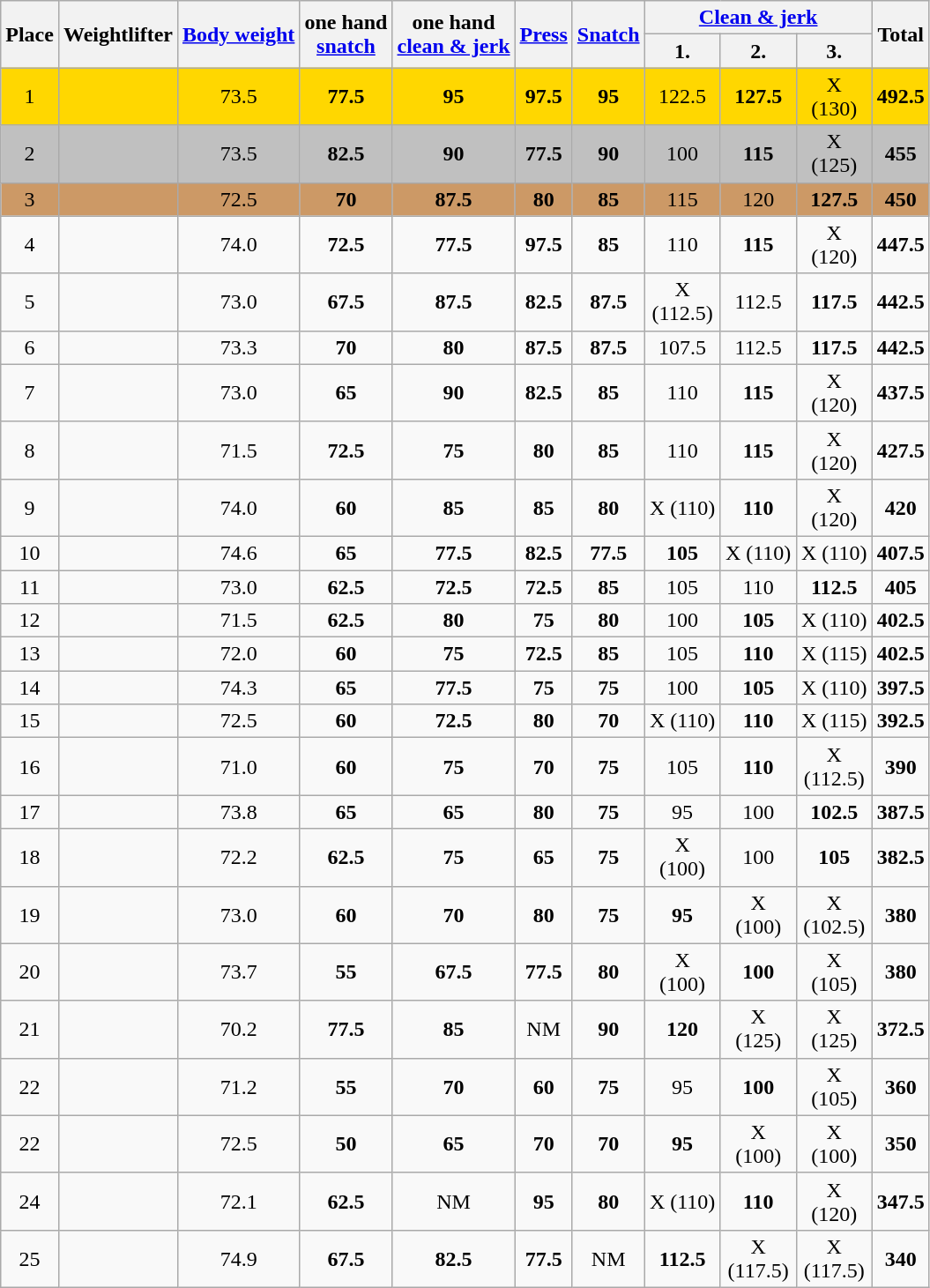<table class=wikitable style="text-align:center">
<tr>
<th rowspan=2>Place</th>
<th rowspan=2>Weightlifter</th>
<th rowspan=2><a href='#'>Body weight</a></th>
<th rowspan=2>one hand<br><a href='#'>snatch</a></th>
<th rowspan=2>one hand<br><a href='#'>clean & jerk</a></th>
<th rowspan=2><a href='#'>Press</a></th>
<th rowspan=2><a href='#'>Snatch</a></th>
<th colspan=3><a href='#'>Clean & jerk</a></th>
<th rowspan=2>Total</th>
</tr>
<tr>
<th align=center width=50>1.</th>
<th align=center width=50>2.</th>
<th align=center width=50>3.</th>
</tr>
<tr bgcolor=gold>
<td>1</td>
<td align=left></td>
<td>73.5</td>
<td><strong>77.5</strong></td>
<td><strong>95</strong></td>
<td><strong>97.5</strong></td>
<td><strong>95</strong></td>
<td>122.5</td>
<td><strong>127.5</strong></td>
<td>X (130)</td>
<td><strong>492.5</strong></td>
</tr>
<tr bgcolor=silver>
<td>2</td>
<td align=left></td>
<td>73.5</td>
<td><strong>82.5</strong></td>
<td><strong>90</strong></td>
<td><strong>77.5</strong></td>
<td><strong>90</strong></td>
<td>100</td>
<td><strong>115</strong></td>
<td>X (125)</td>
<td><strong>455</strong></td>
</tr>
<tr bgcolor=cc9966>
<td>3</td>
<td align=left></td>
<td>72.5</td>
<td><strong>70</strong></td>
<td><strong>87.5</strong></td>
<td><strong>80</strong></td>
<td><strong>85</strong></td>
<td>115</td>
<td>120</td>
<td><strong>127.5</strong></td>
<td><strong>450</strong></td>
</tr>
<tr>
<td>4</td>
<td align=left></td>
<td>74.0</td>
<td><strong>72.5</strong></td>
<td><strong>77.5</strong></td>
<td><strong>97.5</strong></td>
<td><strong>85</strong></td>
<td>110</td>
<td><strong>115</strong></td>
<td>X (120)</td>
<td><strong>447.5</strong></td>
</tr>
<tr>
<td>5</td>
<td align=left></td>
<td>73.0</td>
<td><strong>67.5</strong></td>
<td><strong>87.5</strong></td>
<td><strong>82.5</strong></td>
<td><strong>87.5</strong></td>
<td>X (112.5)</td>
<td>112.5</td>
<td><strong>117.5</strong></td>
<td><strong>442.5</strong></td>
</tr>
<tr>
<td>6</td>
<td align=left></td>
<td>73.3</td>
<td><strong>70</strong></td>
<td><strong>80</strong></td>
<td><strong>87.5</strong></td>
<td><strong>87.5</strong></td>
<td>107.5</td>
<td>112.5</td>
<td><strong>117.5</strong></td>
<td><strong>442.5</strong></td>
</tr>
<tr>
<td>7</td>
<td align=left></td>
<td>73.0</td>
<td><strong>65</strong></td>
<td><strong>90</strong></td>
<td><strong>82.5</strong></td>
<td><strong>85</strong></td>
<td>110</td>
<td><strong>115</strong></td>
<td>X (120)</td>
<td><strong>437.5</strong></td>
</tr>
<tr>
<td>8</td>
<td align=left></td>
<td>71.5</td>
<td><strong>72.5</strong></td>
<td><strong>75</strong></td>
<td><strong>80</strong></td>
<td><strong>85</strong></td>
<td>110</td>
<td><strong>115</strong></td>
<td>X (120)</td>
<td><strong>427.5</strong></td>
</tr>
<tr>
<td>9</td>
<td align=left></td>
<td>74.0</td>
<td><strong>60</strong></td>
<td><strong>85</strong></td>
<td><strong>85</strong></td>
<td><strong>80</strong></td>
<td>X (110)</td>
<td><strong>110</strong></td>
<td>X (120)</td>
<td><strong>420</strong></td>
</tr>
<tr>
<td>10</td>
<td align=left></td>
<td>74.6</td>
<td><strong>65</strong></td>
<td><strong>77.5</strong></td>
<td><strong>82.5</strong></td>
<td><strong>77.5</strong></td>
<td><strong>105</strong></td>
<td>X (110)</td>
<td>X (110)</td>
<td><strong>407.5</strong></td>
</tr>
<tr>
<td>11</td>
<td align=left></td>
<td>73.0</td>
<td><strong>62.5</strong></td>
<td><strong>72.5</strong></td>
<td><strong>72.5</strong></td>
<td><strong>85</strong></td>
<td>105</td>
<td>110</td>
<td><strong>112.5</strong></td>
<td><strong>405</strong></td>
</tr>
<tr>
<td>12</td>
<td align=left></td>
<td>71.5</td>
<td><strong>62.5</strong></td>
<td><strong>80</strong></td>
<td><strong>75</strong></td>
<td><strong>80</strong></td>
<td>100</td>
<td><strong>105</strong></td>
<td>X (110)</td>
<td><strong>402.5</strong></td>
</tr>
<tr>
<td>13</td>
<td align=left></td>
<td>72.0</td>
<td><strong>60</strong></td>
<td><strong>75</strong></td>
<td><strong>72.5</strong></td>
<td><strong>85</strong></td>
<td>105</td>
<td><strong>110</strong></td>
<td>X (115)</td>
<td><strong>402.5</strong></td>
</tr>
<tr>
<td>14</td>
<td align=left></td>
<td>74.3</td>
<td><strong>65</strong></td>
<td><strong>77.5</strong></td>
<td><strong>75</strong></td>
<td><strong>75</strong></td>
<td>100</td>
<td><strong>105</strong></td>
<td>X (110)</td>
<td><strong>397.5</strong></td>
</tr>
<tr>
<td>15</td>
<td align=left></td>
<td>72.5</td>
<td><strong>60</strong></td>
<td><strong>72.5</strong></td>
<td><strong>80</strong></td>
<td><strong>70</strong></td>
<td>X (110)</td>
<td><strong>110</strong></td>
<td>X (115)</td>
<td><strong>392.5</strong></td>
</tr>
<tr>
<td>16</td>
<td align=left></td>
<td>71.0</td>
<td><strong>60</strong></td>
<td><strong>75</strong></td>
<td><strong>70</strong></td>
<td><strong>75</strong></td>
<td>105</td>
<td><strong>110</strong></td>
<td>X (112.5)</td>
<td><strong>390</strong></td>
</tr>
<tr>
<td>17</td>
<td align=left></td>
<td>73.8</td>
<td><strong>65</strong></td>
<td><strong>65</strong></td>
<td><strong>80</strong></td>
<td><strong>75</strong></td>
<td>95</td>
<td>100</td>
<td><strong>102.5</strong></td>
<td><strong>387.5</strong></td>
</tr>
<tr>
<td>18</td>
<td align=left></td>
<td>72.2</td>
<td><strong>62.5</strong></td>
<td><strong>75</strong></td>
<td><strong>65</strong></td>
<td><strong>75</strong></td>
<td>X (100)</td>
<td>100</td>
<td><strong>105</strong></td>
<td><strong>382.5</strong></td>
</tr>
<tr>
<td>19</td>
<td align=left></td>
<td>73.0</td>
<td><strong>60</strong></td>
<td><strong>70</strong></td>
<td><strong>80</strong></td>
<td><strong>75</strong></td>
<td><strong>95</strong></td>
<td>X (100)</td>
<td>X (102.5)</td>
<td><strong>380</strong></td>
</tr>
<tr>
<td>20</td>
<td align=left></td>
<td>73.7</td>
<td><strong>55</strong></td>
<td><strong>67.5</strong></td>
<td><strong>77.5</strong></td>
<td><strong>80</strong></td>
<td>X (100)</td>
<td><strong>100</strong></td>
<td>X (105)</td>
<td><strong>380</strong></td>
</tr>
<tr>
<td>21</td>
<td align=left></td>
<td>70.2</td>
<td><strong>77.5</strong></td>
<td><strong>85</strong></td>
<td>NM</td>
<td><strong>90</strong></td>
<td><strong>120</strong></td>
<td>X (125)</td>
<td>X (125)</td>
<td><strong>372.5</strong></td>
</tr>
<tr>
<td>22</td>
<td align=left></td>
<td>71.2</td>
<td><strong>55</strong></td>
<td><strong>70</strong></td>
<td><strong>60</strong></td>
<td><strong>75</strong></td>
<td>95</td>
<td><strong>100</strong></td>
<td>X (105)</td>
<td><strong>360</strong></td>
</tr>
<tr>
<td>22</td>
<td align=left></td>
<td>72.5</td>
<td><strong>50</strong></td>
<td><strong>65</strong></td>
<td><strong>70</strong></td>
<td><strong>70</strong></td>
<td><strong>95</strong></td>
<td>X (100)</td>
<td>X (100)</td>
<td><strong>350</strong></td>
</tr>
<tr>
<td>24</td>
<td align=left></td>
<td>72.1</td>
<td><strong>62.5</strong></td>
<td>NM</td>
<td><strong>95</strong></td>
<td><strong>80</strong></td>
<td>X (110)</td>
<td><strong>110</strong></td>
<td>X (120)</td>
<td><strong>347.5</strong></td>
</tr>
<tr>
<td>25</td>
<td align=left></td>
<td>74.9</td>
<td><strong>67.5</strong></td>
<td><strong>82.5</strong></td>
<td><strong>77.5</strong></td>
<td>NM</td>
<td><strong>112.5</strong></td>
<td>X (117.5)</td>
<td>X (117.5)</td>
<td><strong>340</strong></td>
</tr>
</table>
